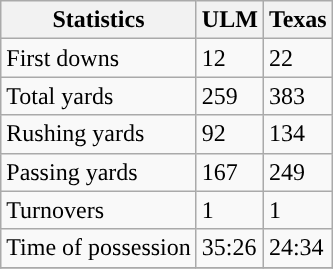<table class="wikitable" style="float: left;">
<tr>
<th>Statistics</th>
<th>ULM</th>
<th>Texas</th>
</tr>
<tr>
<td>First downs</td>
<td>12</td>
<td>22</td>
</tr>
<tr>
<td>Total yards</td>
<td>259</td>
<td>383</td>
</tr>
<tr>
<td>Rushing yards</td>
<td>92</td>
<td>134</td>
</tr>
<tr>
<td>Passing yards</td>
<td>167</td>
<td>249</td>
</tr>
<tr>
<td>Turnovers</td>
<td>1</td>
<td>1</td>
</tr>
<tr>
<td>Time of possession</td>
<td>35:26</td>
<td>24:34</td>
</tr>
<tr>
</tr>
</table>
